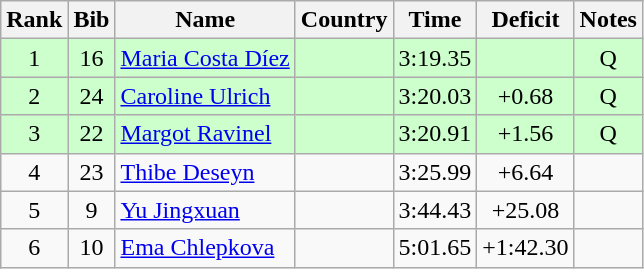<table class="wikitable" style="text-align:center;">
<tr>
<th>Rank</th>
<th>Bib</th>
<th>Name</th>
<th>Country</th>
<th>Time</th>
<th>Deficit</th>
<th>Notes</th>
</tr>
<tr bgcolor=ccffcc>
<td>1</td>
<td>16</td>
<td align=left><a href='#'>Maria Costa Díez</a></td>
<td align=left></td>
<td>3:19.35</td>
<td></td>
<td>Q</td>
</tr>
<tr bgcolor=ccffcc>
<td>2</td>
<td>24</td>
<td align=left><a href='#'>Caroline Ulrich</a></td>
<td align=left></td>
<td>3:20.03</td>
<td>+0.68</td>
<td>Q</td>
</tr>
<tr bgcolor=ccffcc>
<td>3</td>
<td>22</td>
<td align=left><a href='#'>Margot Ravinel</a></td>
<td align=left></td>
<td>3:20.91</td>
<td>+1.56</td>
<td>Q</td>
</tr>
<tr>
<td>4</td>
<td>23</td>
<td align=left><a href='#'>Thibe Deseyn</a></td>
<td align=left></td>
<td>3:25.99</td>
<td>+6.64</td>
<td></td>
</tr>
<tr>
<td>5</td>
<td>9</td>
<td align=left><a href='#'>Yu Jingxuan</a></td>
<td align=left></td>
<td>3:44.43</td>
<td>+25.08</td>
<td></td>
</tr>
<tr>
<td>6</td>
<td>10</td>
<td align=left><a href='#'>Ema Chlepkova</a></td>
<td align=left></td>
<td>5:01.65</td>
<td>+1:42.30</td>
<td></td>
</tr>
</table>
